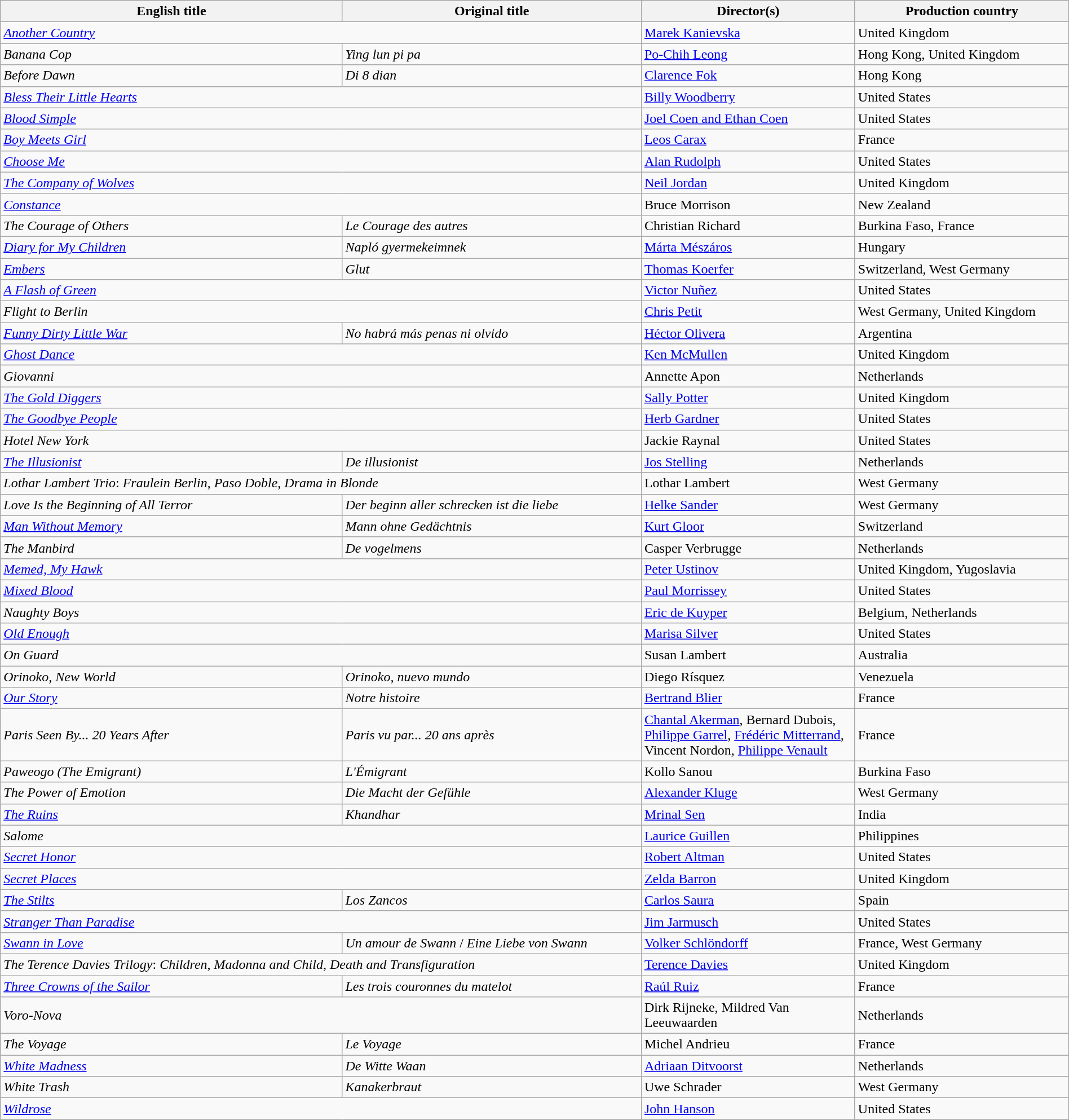<table class="wikitable sortable" style="width:100%; margin-bottom:4px">
<tr>
<th scope="col" width="32%">English title</th>
<th scope="col" width="28%">Original title</th>
<th scope="col" width="20%">Director(s)</th>
<th scope="col" width="20%">Production country</th>
</tr>
<tr>
<td colspan=2><em><a href='#'>Another Country</a></em></td>
<td><a href='#'>Marek Kanievska</a></td>
<td>United Kingdom</td>
</tr>
<tr>
<td><em>Banana Cop</em></td>
<td><em>Ying lun pi pa</em></td>
<td><a href='#'>Po-Chih Leong</a></td>
<td>Hong Kong, United Kingdom</td>
</tr>
<tr>
<td><em>Before Dawn</em></td>
<td><em>Di 8 dian</em></td>
<td><a href='#'>Clarence Fok</a></td>
<td>Hong Kong</td>
</tr>
<tr>
<td colspan=2><em><a href='#'>Bless Their Little Hearts</a></em></td>
<td><a href='#'>Billy Woodberry</a></td>
<td>United States</td>
</tr>
<tr>
<td colspan=2><em><a href='#'>Blood Simple</a></em></td>
<td><a href='#'>Joel Coen and Ethan Coen</a></td>
<td>United States</td>
</tr>
<tr>
<td colspan=2><em><a href='#'>Boy Meets Girl</a></em></td>
<td><a href='#'>Leos Carax</a></td>
<td>France</td>
</tr>
<tr>
<td colspan=2><em><a href='#'>Choose Me</a></em></td>
<td><a href='#'>Alan Rudolph</a></td>
<td>United States</td>
</tr>
<tr>
<td colspan=2><em><a href='#'>The Company of Wolves</a></em></td>
<td><a href='#'>Neil Jordan</a></td>
<td>United Kingdom</td>
</tr>
<tr>
<td colspan=2><em><a href='#'>Constance</a></em></td>
<td>Bruce Morrison</td>
<td>New Zealand</td>
</tr>
<tr>
<td><em>The Courage of Others</em></td>
<td><em>Le Courage des autres</em></td>
<td>Christian Richard</td>
<td>Burkina Faso, France</td>
</tr>
<tr>
<td><em><a href='#'>Diary for My Children</a></em></td>
<td><em>Napló gyermekeimnek</em></td>
<td><a href='#'>Márta Mészáros</a></td>
<td>Hungary</td>
</tr>
<tr>
<td><em><a href='#'>Embers</a></em></td>
<td><em>Glut</em></td>
<td><a href='#'>Thomas Koerfer</a></td>
<td>Switzerland, West Germany</td>
</tr>
<tr>
<td colspan=2><em><a href='#'>A Flash of Green</a></em></td>
<td><a href='#'>Victor Nuñez</a></td>
<td>United States</td>
</tr>
<tr>
<td colspan=2><em>Flight to Berlin</em></td>
<td><a href='#'>Chris Petit</a></td>
<td>West Germany, United Kingdom</td>
</tr>
<tr>
<td><em><a href='#'>Funny Dirty Little War</a></em></td>
<td><em>No habrá más penas ni olvido</em></td>
<td><a href='#'>Héctor Olivera</a></td>
<td>Argentina</td>
</tr>
<tr>
<td colspan=2><em><a href='#'>Ghost Dance</a></em></td>
<td><a href='#'>Ken McMullen</a></td>
<td>United Kingdom</td>
</tr>
<tr>
<td colspan=2><em>Giovanni</em></td>
<td>Annette Apon</td>
<td>Netherlands</td>
</tr>
<tr>
<td colspan=2><em><a href='#'>The Gold Diggers</a></em></td>
<td><a href='#'>Sally Potter</a></td>
<td>United Kingdom</td>
</tr>
<tr>
<td colspan=2><em><a href='#'>The Goodbye People</a></em></td>
<td><a href='#'>Herb Gardner</a></td>
<td>United States</td>
</tr>
<tr>
<td colspan=2><em>Hotel New York</em></td>
<td>Jackie Raynal</td>
<td>United States</td>
</tr>
<tr>
<td><em><a href='#'>The Illusionist</a></em></td>
<td><em>De illusionist</em></td>
<td><a href='#'>Jos Stelling</a></td>
<td>Netherlands</td>
</tr>
<tr>
<td colspan=2><em>Lothar Lambert Trio</em>: <em>Fraulein Berlin</em>, <em>Paso Doble</em>, <em>Drama in Blonde</em></td>
<td>Lothar Lambert</td>
<td>West Germany</td>
</tr>
<tr>
<td><em>Love Is the Beginning of All Terror</em></td>
<td><em>Der beginn aller schrecken ist die liebe</em></td>
<td><a href='#'>Helke Sander</a></td>
<td>West Germany</td>
</tr>
<tr>
<td><em><a href='#'>Man Without Memory</a></em></td>
<td><em>Mann ohne Gedächtnis</em></td>
<td><a href='#'>Kurt Gloor</a></td>
<td>Switzerland</td>
</tr>
<tr>
<td><em>The Manbird</em></td>
<td><em>De vogelmens</em></td>
<td>Casper Verbrugge</td>
<td>Netherlands</td>
</tr>
<tr>
<td colspan=2><em><a href='#'>Memed, My Hawk</a></em></td>
<td><a href='#'>Peter Ustinov</a></td>
<td>United Kingdom, Yugoslavia</td>
</tr>
<tr>
<td colspan=2><em><a href='#'>Mixed Blood</a></em></td>
<td><a href='#'>Paul Morrissey</a></td>
<td>United States</td>
</tr>
<tr>
<td colspan=2><em>Naughty Boys</em></td>
<td><a href='#'>Eric de Kuyper</a></td>
<td>Belgium, Netherlands</td>
</tr>
<tr>
<td colspan=2><em><a href='#'>Old Enough</a></em></td>
<td><a href='#'>Marisa Silver</a></td>
<td>United States</td>
</tr>
<tr>
<td colspan=2><em>On Guard</em></td>
<td>Susan Lambert</td>
<td>Australia</td>
</tr>
<tr>
<td><em>Orinoko, New World</em></td>
<td><em>Orinoko, nuevo mundo</em></td>
<td>Diego Rísquez</td>
<td>Venezuela</td>
</tr>
<tr>
<td><em><a href='#'>Our Story</a></em></td>
<td><em>Notre histoire</em></td>
<td><a href='#'>Bertrand Blier</a></td>
<td>France</td>
</tr>
<tr>
<td><em>Paris Seen By... 20 Years After</em></td>
<td><em>Paris vu par... 20 ans après</em></td>
<td><a href='#'>Chantal Akerman</a>, Bernard Dubois, <a href='#'>Philippe Garrel</a>, <a href='#'>Frédéric Mitterrand</a>, Vincent Nordon, <a href='#'>Philippe Venault</a></td>
<td>France</td>
</tr>
<tr>
<td><em>Paweogo (The Emigrant)</em></td>
<td><em>L'Émigrant</em></td>
<td>Kollo Sanou</td>
<td>Burkina Faso</td>
</tr>
<tr>
<td><em>The Power of Emotion</em></td>
<td><em>Die Macht der Gefühle</em></td>
<td><a href='#'>Alexander Kluge</a></td>
<td>West Germany</td>
</tr>
<tr>
<td><em><a href='#'>The Ruins</a></em></td>
<td><em>Khandhar</em></td>
<td><a href='#'>Mrinal Sen</a></td>
<td>India</td>
</tr>
<tr>
<td colspan=2><em>Salome</em></td>
<td><a href='#'>Laurice Guillen</a></td>
<td>Philippines</td>
</tr>
<tr>
<td colspan=2><em><a href='#'>Secret Honor</a></em></td>
<td><a href='#'>Robert Altman</a></td>
<td>United States</td>
</tr>
<tr>
<td colspan=2><em><a href='#'>Secret Places</a></em></td>
<td><a href='#'>Zelda Barron</a></td>
<td>United Kingdom</td>
</tr>
<tr>
<td><em><a href='#'>The Stilts</a></em></td>
<td><em>Los Zancos</em></td>
<td><a href='#'>Carlos Saura</a></td>
<td>Spain</td>
</tr>
<tr>
<td colspan=2><em><a href='#'>Stranger Than Paradise</a></em></td>
<td><a href='#'>Jim Jarmusch</a></td>
<td>United States</td>
</tr>
<tr>
<td><em><a href='#'>Swann in Love</a></em></td>
<td><em>Un amour de Swann</em> / <em>Eine Liebe von Swann</em></td>
<td><a href='#'>Volker Schlöndorff</a></td>
<td>France, West Germany</td>
</tr>
<tr>
<td colspan=2><em>The Terence Davies Trilogy</em>: <em>Children</em>, <em>Madonna and Child</em>, <em>Death and Transfiguration</em></td>
<td><a href='#'>Terence Davies</a></td>
<td>United Kingdom</td>
</tr>
<tr>
<td><em><a href='#'>Three Crowns of the Sailor</a></em></td>
<td><em>Les trois couronnes du matelot</em></td>
<td><a href='#'>Raúl Ruiz</a></td>
<td>France</td>
</tr>
<tr>
<td colspan=2><em>Voro-Nova</em></td>
<td>Dirk Rijneke, Mildred Van Leeuwaarden</td>
<td>Netherlands</td>
</tr>
<tr>
<td><em>The Voyage</em></td>
<td><em>Le Voyage</em></td>
<td>Michel Andrieu</td>
<td>France</td>
</tr>
<tr>
<td><em><a href='#'>White Madness</a></em></td>
<td><em>De Witte Waan</em></td>
<td><a href='#'>Adriaan Ditvoorst</a></td>
<td>Netherlands</td>
</tr>
<tr>
<td><em>White Trash</em></td>
<td><em>Kanakerbraut</em></td>
<td>Uwe Schrader</td>
<td>West Germany</td>
</tr>
<tr>
<td colspan=2><em><a href='#'>Wildrose</a></em></td>
<td><a href='#'>John Hanson</a></td>
<td>United States</td>
</tr>
</table>
